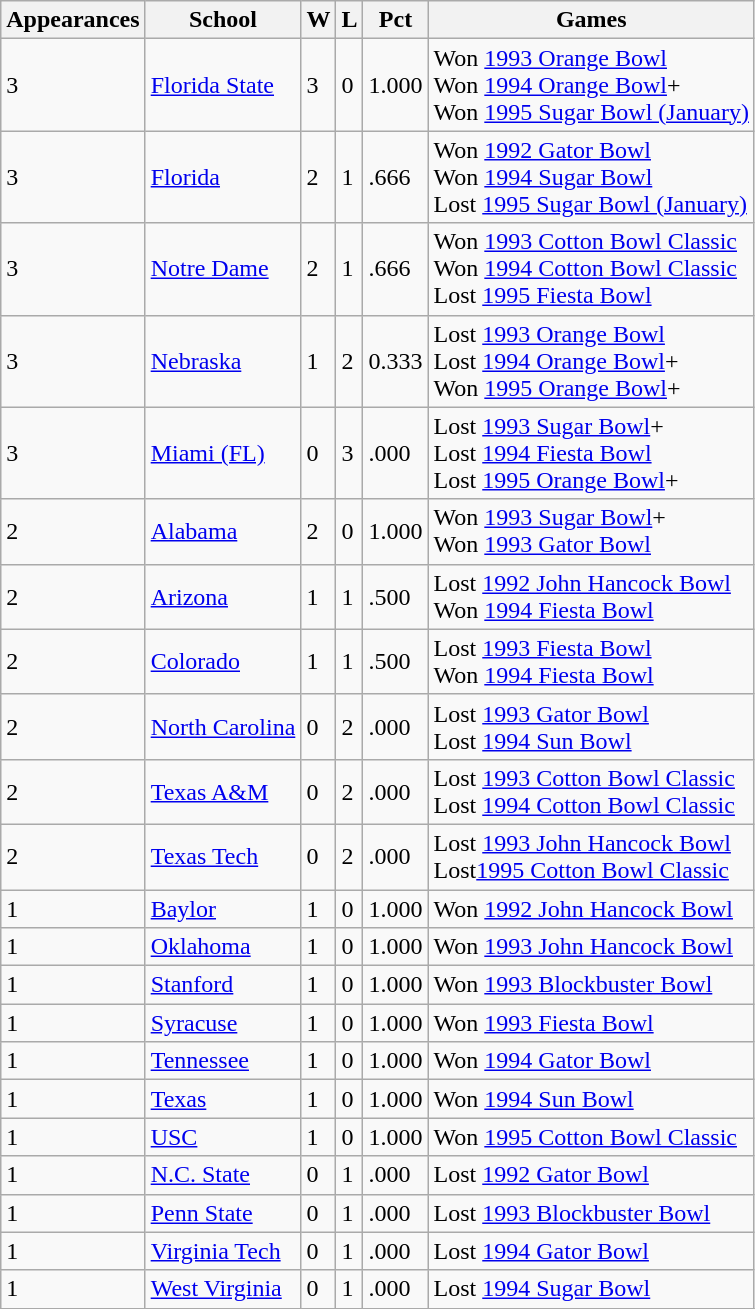<table class="wikitable sortable">
<tr>
<th>Appearances</th>
<th>School</th>
<th>W</th>
<th>L</th>
<th>Pct</th>
<th ! class="unsortable">Games</th>
</tr>
<tr>
<td>3</td>
<td><a href='#'>Florida State</a></td>
<td>3</td>
<td>0</td>
<td>1.000</td>
<td>Won <a href='#'>1993 Orange Bowl</a><br>Won <a href='#'>1994 Orange Bowl</a>+<br>Won <a href='#'>1995 Sugar Bowl (January)</a></td>
</tr>
<tr>
<td>3</td>
<td><a href='#'>Florida</a></td>
<td>2</td>
<td>1</td>
<td>.666</td>
<td>Won <a href='#'>1992 Gator Bowl</a><br>Won <a href='#'>1994 Sugar Bowl</a><br>Lost <a href='#'>1995 Sugar Bowl (January)</a></td>
</tr>
<tr>
<td>3</td>
<td><a href='#'>Notre Dame</a></td>
<td>2</td>
<td>1</td>
<td>.666</td>
<td>Won <a href='#'>1993 Cotton Bowl Classic</a><br>Won <a href='#'>1994 Cotton Bowl Classic</a><br>Lost <a href='#'>1995 Fiesta Bowl</a></td>
</tr>
<tr>
<td>3</td>
<td><a href='#'>Nebraska</a></td>
<td>1</td>
<td>2</td>
<td>0.333</td>
<td>Lost <a href='#'>1993 Orange Bowl</a><br>Lost <a href='#'>1994 Orange Bowl</a>+<br>Won <a href='#'>1995 Orange Bowl</a>+</td>
</tr>
<tr>
<td>3</td>
<td><a href='#'>Miami (FL)</a></td>
<td>0</td>
<td>3</td>
<td>.000</td>
<td>Lost <a href='#'>1993 Sugar Bowl</a>+<br>Lost <a href='#'>1994 Fiesta Bowl</a><br>Lost <a href='#'>1995 Orange Bowl</a>+</td>
</tr>
<tr>
<td>2</td>
<td><a href='#'>Alabama</a></td>
<td>2</td>
<td>0</td>
<td>1.000</td>
<td>Won <a href='#'>1993 Sugar Bowl</a>+<br>Won <a href='#'>1993 Gator Bowl</a></td>
</tr>
<tr>
<td>2</td>
<td><a href='#'>Arizona</a></td>
<td>1</td>
<td>1</td>
<td>.500</td>
<td>Lost <a href='#'>1992 John Hancock Bowl</a><br>Won <a href='#'>1994 Fiesta Bowl</a></td>
</tr>
<tr>
<td>2</td>
<td><a href='#'>Colorado</a></td>
<td>1</td>
<td>1</td>
<td>.500</td>
<td>Lost <a href='#'>1993 Fiesta Bowl</a><br>Won <a href='#'>1994 Fiesta Bowl</a></td>
</tr>
<tr>
<td>2</td>
<td><a href='#'>North Carolina</a></td>
<td>0</td>
<td>2</td>
<td>.000</td>
<td>Lost <a href='#'>1993 Gator Bowl</a><br>Lost <a href='#'>1994 Sun Bowl</a></td>
</tr>
<tr>
<td>2</td>
<td><a href='#'>Texas A&M</a></td>
<td>0</td>
<td>2</td>
<td>.000</td>
<td>Lost <a href='#'>1993 Cotton Bowl Classic</a><br>Lost <a href='#'>1994 Cotton Bowl Classic</a></td>
</tr>
<tr>
<td>2</td>
<td><a href='#'>Texas Tech</a></td>
<td>0</td>
<td>2</td>
<td>.000</td>
<td>Lost <a href='#'>1993 John Hancock Bowl</a><br>Lost<a href='#'>1995 Cotton Bowl Classic</a></td>
</tr>
<tr>
<td>1</td>
<td><a href='#'>Baylor</a></td>
<td>1</td>
<td>0</td>
<td>1.000</td>
<td>Won <a href='#'>1992 John Hancock Bowl</a></td>
</tr>
<tr>
<td>1</td>
<td><a href='#'>Oklahoma</a></td>
<td>1</td>
<td>0</td>
<td>1.000</td>
<td>Won <a href='#'>1993 John Hancock Bowl</a></td>
</tr>
<tr>
<td>1</td>
<td><a href='#'>Stanford</a></td>
<td>1</td>
<td>0</td>
<td>1.000</td>
<td>Won <a href='#'>1993 Blockbuster Bowl</a></td>
</tr>
<tr>
<td>1</td>
<td><a href='#'>Syracuse</a></td>
<td>1</td>
<td>0</td>
<td>1.000</td>
<td>Won <a href='#'>1993 Fiesta Bowl</a></td>
</tr>
<tr>
<td>1</td>
<td><a href='#'>Tennessee</a></td>
<td>1</td>
<td>0</td>
<td>1.000</td>
<td>Won <a href='#'>1994 Gator Bowl</a></td>
</tr>
<tr>
<td>1</td>
<td><a href='#'>Texas</a></td>
<td>1</td>
<td>0</td>
<td>1.000</td>
<td>Won <a href='#'>1994 Sun Bowl</a></td>
</tr>
<tr>
<td>1</td>
<td><a href='#'>USC</a></td>
<td>1</td>
<td>0</td>
<td>1.000</td>
<td>Won <a href='#'>1995 Cotton Bowl Classic</a></td>
</tr>
<tr>
<td>1</td>
<td><a href='#'>N.C. State</a></td>
<td>0</td>
<td>1</td>
<td>.000</td>
<td>Lost <a href='#'>1992 Gator Bowl</a></td>
</tr>
<tr>
<td>1</td>
<td><a href='#'>Penn State</a></td>
<td>0</td>
<td>1</td>
<td>.000</td>
<td>Lost <a href='#'>1993 Blockbuster Bowl</a></td>
</tr>
<tr>
<td>1</td>
<td><a href='#'>Virginia Tech</a></td>
<td>0</td>
<td>1</td>
<td>.000</td>
<td>Lost <a href='#'>1994 Gator Bowl</a></td>
</tr>
<tr>
<td>1</td>
<td><a href='#'>West Virginia</a></td>
<td>0</td>
<td>1</td>
<td>.000</td>
<td>Lost <a href='#'>1994 Sugar Bowl</a></td>
</tr>
<tr>
</tr>
</table>
